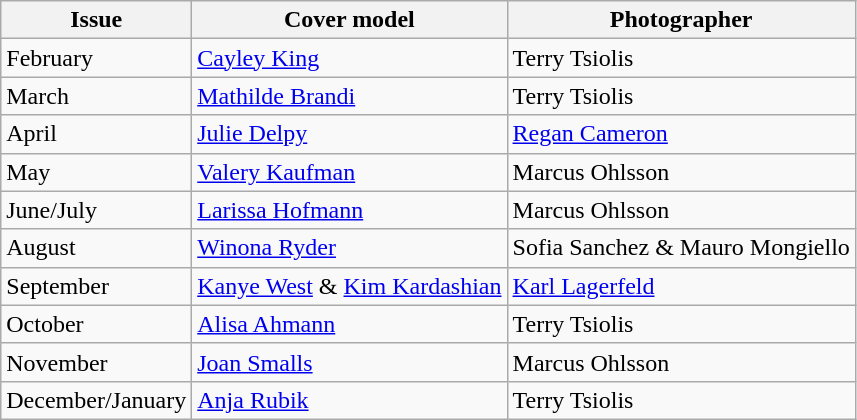<table class="sortable wikitable">
<tr>
<th>Issue</th>
<th>Cover model</th>
<th>Photographer</th>
</tr>
<tr>
<td>February</td>
<td><a href='#'>Cayley King</a></td>
<td>Terry Tsiolis</td>
</tr>
<tr>
<td>March</td>
<td><a href='#'>Mathilde Brandi</a></td>
<td>Terry Tsiolis</td>
</tr>
<tr>
<td>April</td>
<td><a href='#'>Julie Delpy</a></td>
<td><a href='#'>Regan Cameron</a></td>
</tr>
<tr>
<td>May</td>
<td><a href='#'>Valery Kaufman</a></td>
<td>Marcus Ohlsson</td>
</tr>
<tr>
<td>June/July</td>
<td><a href='#'>Larissa Hofmann</a></td>
<td>Marcus Ohlsson</td>
</tr>
<tr>
<td>August</td>
<td><a href='#'>Winona Ryder</a></td>
<td>Sofia Sanchez & Mauro Mongiello</td>
</tr>
<tr>
<td>September</td>
<td><a href='#'>Kanye West</a> & <a href='#'>Kim Kardashian</a></td>
<td><a href='#'>Karl Lagerfeld</a></td>
</tr>
<tr>
<td>October</td>
<td><a href='#'>Alisa Ahmann</a></td>
<td>Terry Tsiolis</td>
</tr>
<tr>
<td>November</td>
<td><a href='#'>Joan Smalls</a></td>
<td>Marcus Ohlsson</td>
</tr>
<tr>
<td>December/January</td>
<td><a href='#'>Anja Rubik</a></td>
<td>Terry Tsiolis</td>
</tr>
</table>
